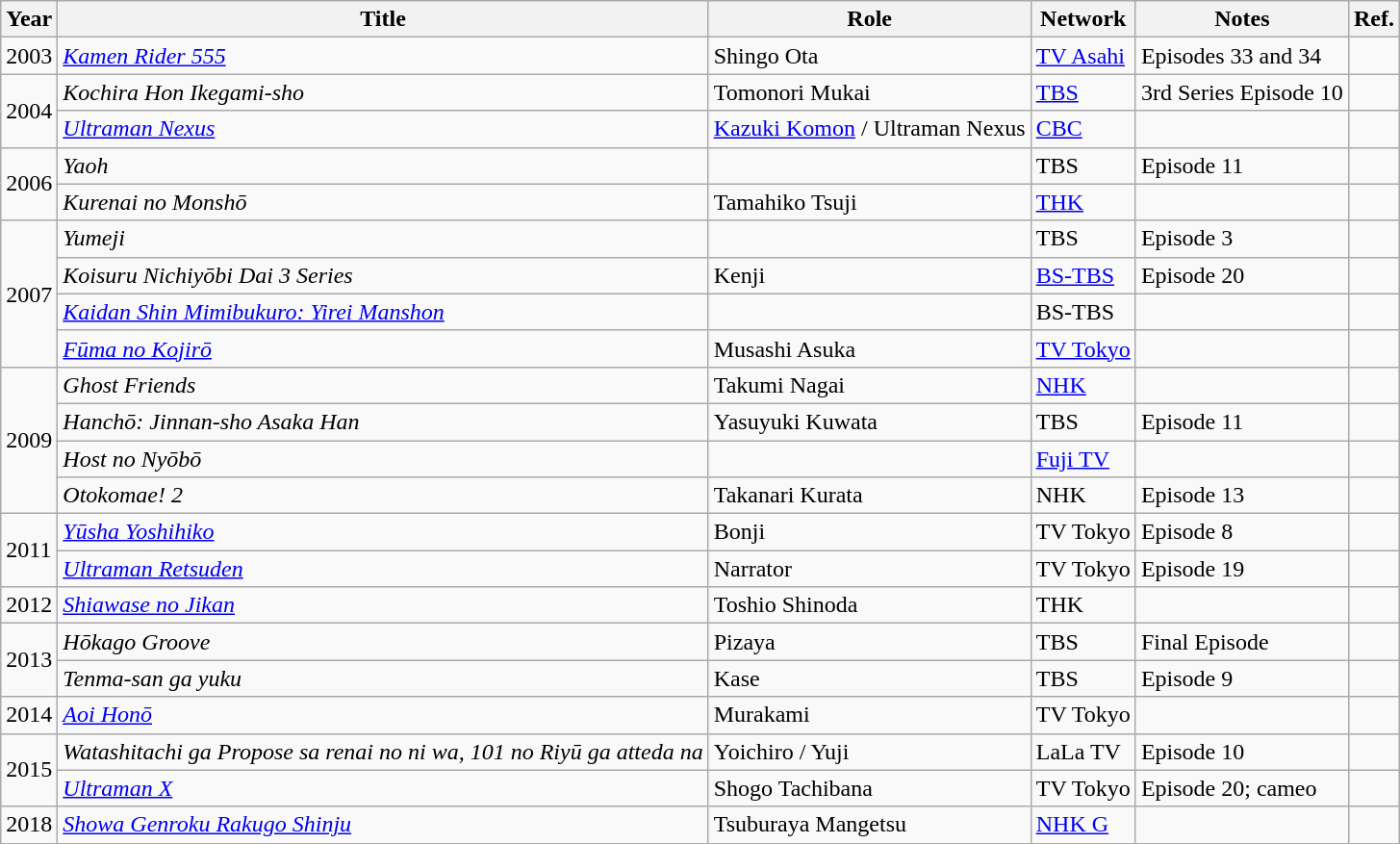<table class="wikitable">
<tr>
<th>Year</th>
<th>Title</th>
<th>Role</th>
<th>Network</th>
<th>Notes</th>
<th>Ref.</th>
</tr>
<tr>
<td>2003</td>
<td><em><a href='#'>Kamen Rider 555</a></em></td>
<td>Shingo Ota</td>
<td><a href='#'>TV Asahi</a></td>
<td>Episodes 33 and 34</td>
<td></td>
</tr>
<tr>
<td rowspan="2">2004</td>
<td><em>Kochira Hon Ikegami-sho</em></td>
<td>Tomonori Mukai</td>
<td><a href='#'>TBS</a></td>
<td>3rd Series Episode 10</td>
<td></td>
</tr>
<tr>
<td><em><a href='#'>Ultraman Nexus</a></em></td>
<td><a href='#'>Kazuki Komon</a> / Ultraman Nexus</td>
<td><a href='#'>CBC</a></td>
<td></td>
<td></td>
</tr>
<tr>
<td rowspan="2">2006</td>
<td><em>Yaoh</em></td>
<td></td>
<td>TBS</td>
<td>Episode 11</td>
<td></td>
</tr>
<tr>
<td><em>Kurenai no Monshō</em></td>
<td>Tamahiko Tsuji</td>
<td><a href='#'>THK</a></td>
<td></td>
<td></td>
</tr>
<tr>
<td rowspan="4">2007</td>
<td><em>Yumeji</em></td>
<td></td>
<td>TBS</td>
<td>Episode 3</td>
<td></td>
</tr>
<tr>
<td><em>Koisuru Nichiyōbi Dai 3 Series</em></td>
<td>Kenji</td>
<td><a href='#'>BS-TBS</a></td>
<td>Episode 20</td>
<td></td>
</tr>
<tr>
<td><em><a href='#'>Kaidan Shin Mimibukuro: Yirei Manshon</a></em></td>
<td></td>
<td>BS-TBS</td>
<td></td>
<td></td>
</tr>
<tr>
<td><em><a href='#'>Fūma no Kojirō</a></em></td>
<td>Musashi Asuka</td>
<td><a href='#'>TV Tokyo</a></td>
<td></td>
<td></td>
</tr>
<tr>
<td rowspan="4">2009</td>
<td><em>Ghost Friends</em></td>
<td>Takumi Nagai</td>
<td><a href='#'>NHK</a></td>
<td></td>
<td></td>
</tr>
<tr>
<td><em>Hanchō: Jinnan-sho Asaka Han</em></td>
<td>Yasuyuki Kuwata</td>
<td>TBS</td>
<td>Episode 11</td>
<td></td>
</tr>
<tr>
<td><em>Host no Nyōbō</em></td>
<td></td>
<td><a href='#'>Fuji TV</a></td>
<td></td>
<td></td>
</tr>
<tr>
<td><em>Otokomae! 2</em></td>
<td>Takanari Kurata</td>
<td>NHK</td>
<td>Episode 13</td>
<td></td>
</tr>
<tr>
<td rowspan="2">2011</td>
<td><em><a href='#'>Yūsha Yoshihiko</a></em></td>
<td>Bonji</td>
<td>TV Tokyo</td>
<td>Episode 8</td>
<td></td>
</tr>
<tr>
<td><em><a href='#'>Ultraman Retsuden</a></em></td>
<td>Narrator</td>
<td>TV Tokyo</td>
<td>Episode 19</td>
<td></td>
</tr>
<tr>
<td>2012</td>
<td><em><a href='#'>Shiawase no Jikan</a></em></td>
<td>Toshio Shinoda</td>
<td>THK</td>
<td></td>
<td></td>
</tr>
<tr>
<td rowspan="2">2013</td>
<td><em>Hōkago Groove</em></td>
<td>Pizaya</td>
<td>TBS</td>
<td>Final Episode</td>
<td></td>
</tr>
<tr>
<td><em>Tenma-san ga yuku</em></td>
<td>Kase</td>
<td>TBS</td>
<td>Episode 9</td>
<td></td>
</tr>
<tr>
<td>2014</td>
<td><em><a href='#'>Aoi Honō</a></em></td>
<td>Murakami</td>
<td>TV Tokyo</td>
<td></td>
<td></td>
</tr>
<tr>
<td rowspan="2">2015</td>
<td><em>Watashitachi ga Propose sa renai no ni wa, 101 no Riyū ga atteda na</em></td>
<td>Yoichiro / Yuji</td>
<td>LaLa TV</td>
<td>Episode 10</td>
<td></td>
</tr>
<tr>
<td><em><a href='#'>Ultraman X</a></em></td>
<td>Shogo Tachibana</td>
<td>TV Tokyo</td>
<td>Episode 20; cameo</td>
<td></td>
</tr>
<tr>
<td>2018</td>
<td><em><a href='#'>Showa Genroku Rakugo Shinju</a></em></td>
<td>Tsuburaya Mangetsu</td>
<td><a href='#'>NHK G</a></td>
<td></td>
<td></td>
</tr>
</table>
